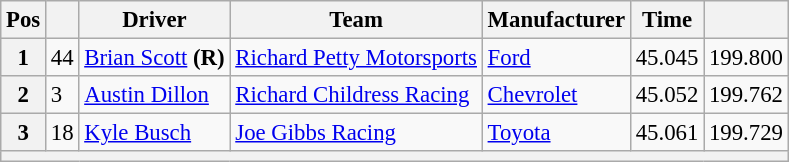<table class="wikitable" style="font-size:95%">
<tr>
<th>Pos</th>
<th></th>
<th>Driver</th>
<th>Team</th>
<th>Manufacturer</th>
<th>Time</th>
<th></th>
</tr>
<tr>
<th>1</th>
<td>44</td>
<td><a href='#'>Brian Scott</a> <strong>(R)</strong></td>
<td><a href='#'>Richard Petty Motorsports</a></td>
<td><a href='#'>Ford</a></td>
<td>45.045</td>
<td>199.800</td>
</tr>
<tr>
<th>2</th>
<td>3</td>
<td><a href='#'>Austin Dillon</a></td>
<td><a href='#'>Richard Childress Racing</a></td>
<td><a href='#'>Chevrolet</a></td>
<td>45.052</td>
<td>199.762</td>
</tr>
<tr>
<th>3</th>
<td>18</td>
<td><a href='#'>Kyle Busch</a></td>
<td><a href='#'>Joe Gibbs Racing</a></td>
<td><a href='#'>Toyota</a></td>
<td>45.061</td>
<td>199.729</td>
</tr>
<tr>
<th colspan="7"></th>
</tr>
</table>
